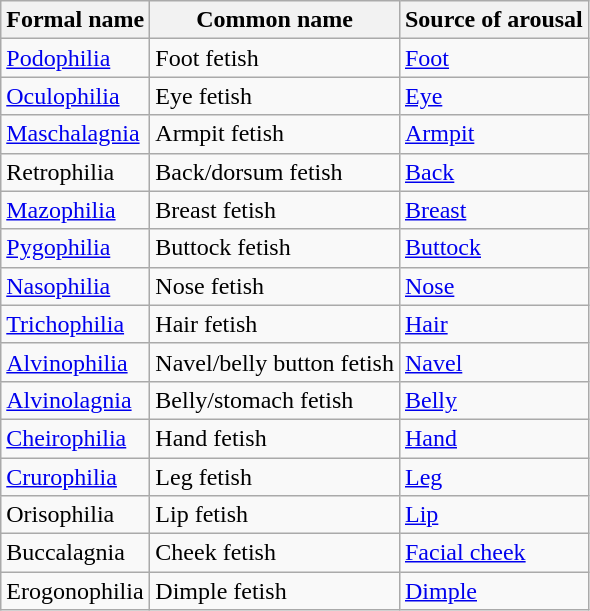<table class="wikitable">
<tr>
<th>Formal name</th>
<th>Common name</th>
<th>Source of arousal</th>
</tr>
<tr>
<td><a href='#'>Podophilia</a></td>
<td>Foot fetish</td>
<td><a href='#'>Foot</a></td>
</tr>
<tr>
<td><a href='#'>Oculophilia</a></td>
<td>Eye fetish</td>
<td><a href='#'>Eye</a></td>
</tr>
<tr>
<td><a href='#'>Maschalagnia</a></td>
<td>Armpit fetish</td>
<td><a href='#'>Armpit</a></td>
</tr>
<tr>
<td>Retrophilia</td>
<td>Back/dorsum fetish</td>
<td><a href='#'>Back</a></td>
</tr>
<tr>
<td><a href='#'>Mazophilia</a></td>
<td>Breast fetish</td>
<td><a href='#'>Breast</a></td>
</tr>
<tr>
<td><a href='#'>Pygophilia</a></td>
<td>Buttock fetish</td>
<td><a href='#'>Buttock</a></td>
</tr>
<tr>
<td><a href='#'>Nasophilia</a></td>
<td>Nose fetish</td>
<td><a href='#'>Nose</a></td>
</tr>
<tr>
<td><a href='#'>Trichophilia</a></td>
<td>Hair fetish</td>
<td><a href='#'>Hair</a></td>
</tr>
<tr>
<td><a href='#'>Alvinophilia</a></td>
<td>Navel/belly button fetish</td>
<td><a href='#'>Navel</a></td>
</tr>
<tr>
<td><a href='#'>Alvinolagnia</a></td>
<td>Belly/stomach fetish</td>
<td><a href='#'>Belly</a></td>
</tr>
<tr>
<td><a href='#'>Cheirophilia</a></td>
<td>Hand fetish</td>
<td><a href='#'>Hand</a></td>
</tr>
<tr>
<td><a href='#'>Crurophilia</a></td>
<td>Leg fetish</td>
<td><a href='#'>Leg</a></td>
</tr>
<tr>
<td>Orisophilia</td>
<td>Lip fetish</td>
<td><a href='#'>Lip</a></td>
</tr>
<tr>
<td>Buccalagnia</td>
<td>Cheek fetish</td>
<td><a href='#'>Facial cheek</a></td>
</tr>
<tr>
<td>Erogonophilia</td>
<td>Dimple fetish</td>
<td><a href='#'>Dimple</a></td>
</tr>
</table>
